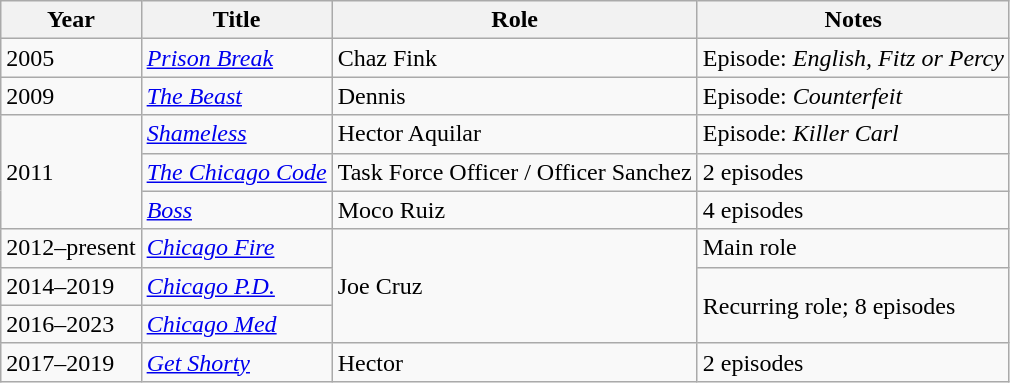<table class="wikitable sortable">
<tr>
<th>Year</th>
<th>Title</th>
<th>Role</th>
<th class="unsortable">Notes</th>
</tr>
<tr>
<td>2005</td>
<td><em><a href='#'>Prison Break</a></em></td>
<td>Chaz Fink</td>
<td>Episode: <em>English, Fitz or Percy</em></td>
</tr>
<tr>
<td>2009</td>
<td><em><a href='#'>The Beast</a></em></td>
<td>Dennis</td>
<td>Episode: <em>Counterfeit</em></td>
</tr>
<tr>
<td rowspan=3>2011</td>
<td><em><a href='#'>Shameless</a></em></td>
<td>Hector Aquilar</td>
<td>Episode: <em>Killer Carl</em></td>
</tr>
<tr>
<td><em><a href='#'>The Chicago Code</a></em></td>
<td>Task Force Officer / Officer Sanchez</td>
<td>2 episodes</td>
</tr>
<tr>
<td><em><a href='#'>Boss</a></em></td>
<td>Moco Ruiz</td>
<td>4 episodes</td>
</tr>
<tr>
<td>2012–present</td>
<td><em><a href='#'>Chicago Fire</a></em></td>
<td rowspan=3>Joe Cruz</td>
<td>Main role</td>
</tr>
<tr>
<td>2014–2019</td>
<td><em><a href='#'>Chicago P.D.</a></em></td>
<td Rowspan=2>Recurring role; 8 episodes</td>
</tr>
<tr>
<td>2016–2023</td>
<td><em><a href='#'>Chicago Med</a></em></td>
</tr>
<tr>
<td>2017–2019</td>
<td><em><a href='#'>Get Shorty</a></em></td>
<td>Hector</td>
<td>2 episodes</td>
</tr>
</table>
